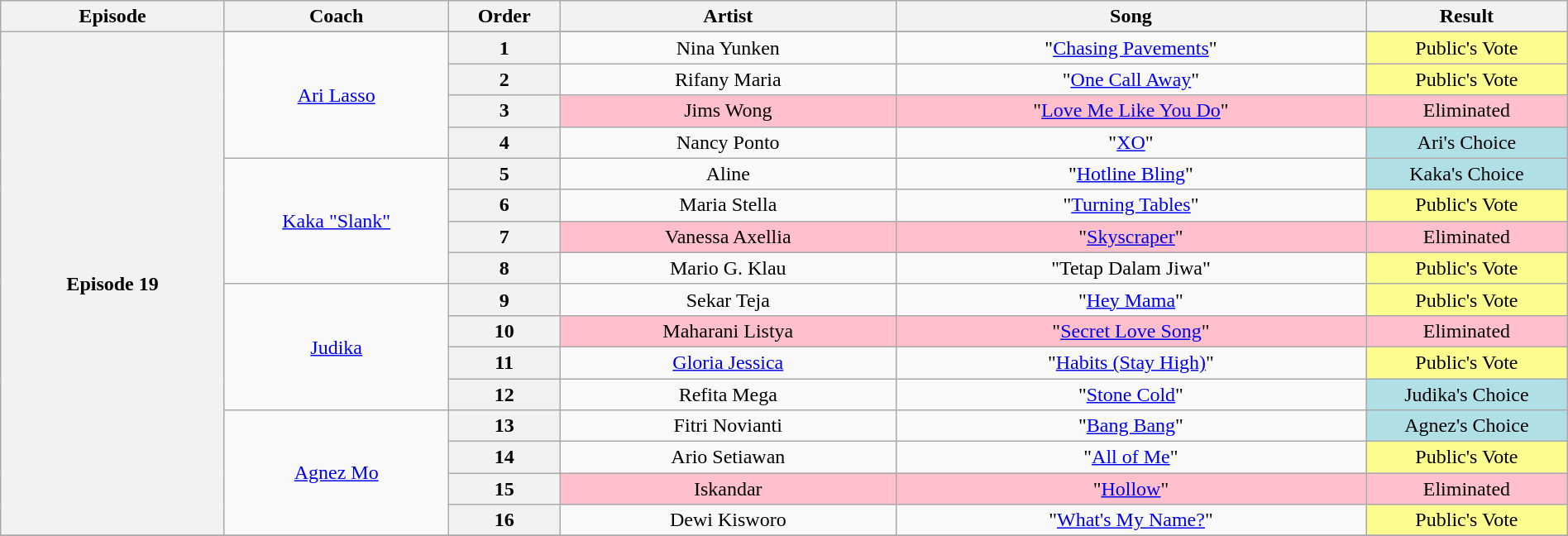<table class="wikitable" style="text-align: center; width:100%;">
<tr>
<th style="width:10%;">Episode</th>
<th style="width:10%;">Coach</th>
<th style="width:05%;">Order</th>
<th style="width:15%;">Artist</th>
<th style="width:21%;">Song</th>
<th style="width:9%;">Result</th>
</tr>
<tr>
<th rowspan="17">Episode 19<br><small></small></th>
</tr>
<tr>
<td rowspan=4><a href='#'>Ari Lasso</a></td>
<th>1</th>
<td>Nina Yunken</td>
<td>"<a href='#'>Chasing Pavements</a>"</td>
<td style="background:#fdfc8f;">Public's Vote</td>
</tr>
<tr>
<th>2</th>
<td>Rifany Maria</td>
<td>"<a href='#'>One Call Away</a>"</td>
<td style="background:#fdfc8f;">Public's Vote</td>
</tr>
<tr>
<th>3</th>
<td style="background:pink;">Jims Wong</td>
<td style="background:pink;">"<a href='#'>Love Me Like You Do</a>"</td>
<td style="background:pink;">Eliminated</td>
</tr>
<tr>
<th>4</th>
<td>Nancy Ponto</td>
<td>"<a href='#'>XO</a>"</td>
<td style="background:#b0e0e6">Ari's Choice</td>
</tr>
<tr>
<td rowspan=4><a href='#'>Kaka "Slank"</a></td>
<th>5</th>
<td>Aline</td>
<td>"<a href='#'>Hotline Bling</a>"</td>
<td style="background:#b0e0e6">Kaka's Choice</td>
</tr>
<tr>
<th>6</th>
<td>Maria Stella</td>
<td>"<a href='#'>Turning Tables</a>"</td>
<td style="background:#fdfc8f;">Public's Vote</td>
</tr>
<tr>
<th>7</th>
<td style="background:pink;">Vanessa Axellia</td>
<td style="background:pink;">"<a href='#'>Skyscraper</a>"</td>
<td style="background:pink;">Eliminated</td>
</tr>
<tr>
<th>8</th>
<td>Mario G. Klau</td>
<td>"Tetap Dalam Jiwa"</td>
<td style="background:#fdfc8f;">Public's Vote</td>
</tr>
<tr>
<td rowspan=4><a href='#'>Judika</a></td>
<th>9</th>
<td>Sekar Teja</td>
<td>"<a href='#'>Hey Mama</a>"</td>
<td style="background:#fdfc8f;">Public's Vote</td>
</tr>
<tr>
<th>10</th>
<td style="background:pink;">Maharani Listya</td>
<td style="background:pink;">"<a href='#'>Secret Love Song</a>"</td>
<td style="background:pink;">Eliminated</td>
</tr>
<tr>
<th>11</th>
<td><a href='#'>Gloria Jessica</a></td>
<td>"<a href='#'>Habits (Stay High)</a>"</td>
<td style="background:#fdfc8f;">Public's Vote</td>
</tr>
<tr>
<th>12</th>
<td>Refita Mega</td>
<td>"<a href='#'>Stone Cold</a>"</td>
<td style="background:#b0e0e6">Judika's Choice</td>
</tr>
<tr>
<td rowspan=4><a href='#'>Agnez Mo</a></td>
<th>13</th>
<td>Fitri Novianti</td>
<td>"<a href='#'>Bang Bang</a>"</td>
<td style="background:#b0e0e6">Agnez's Choice</td>
</tr>
<tr>
<th>14</th>
<td>Ario Setiawan</td>
<td>"<a href='#'>All of Me</a>"</td>
<td style="background:#fdfc8f;">Public's Vote</td>
</tr>
<tr>
<th>15</th>
<td style="background:pink;">Iskandar</td>
<td style="background:pink;">"<a href='#'>Hollow</a>"</td>
<td style="background:pink;">Eliminated</td>
</tr>
<tr>
<th>16</th>
<td>Dewi Kisworo</td>
<td>"<a href='#'>What's My Name?</a>"</td>
<td style="background:#fdfc8f;">Public's Vote</td>
</tr>
<tr>
</tr>
</table>
